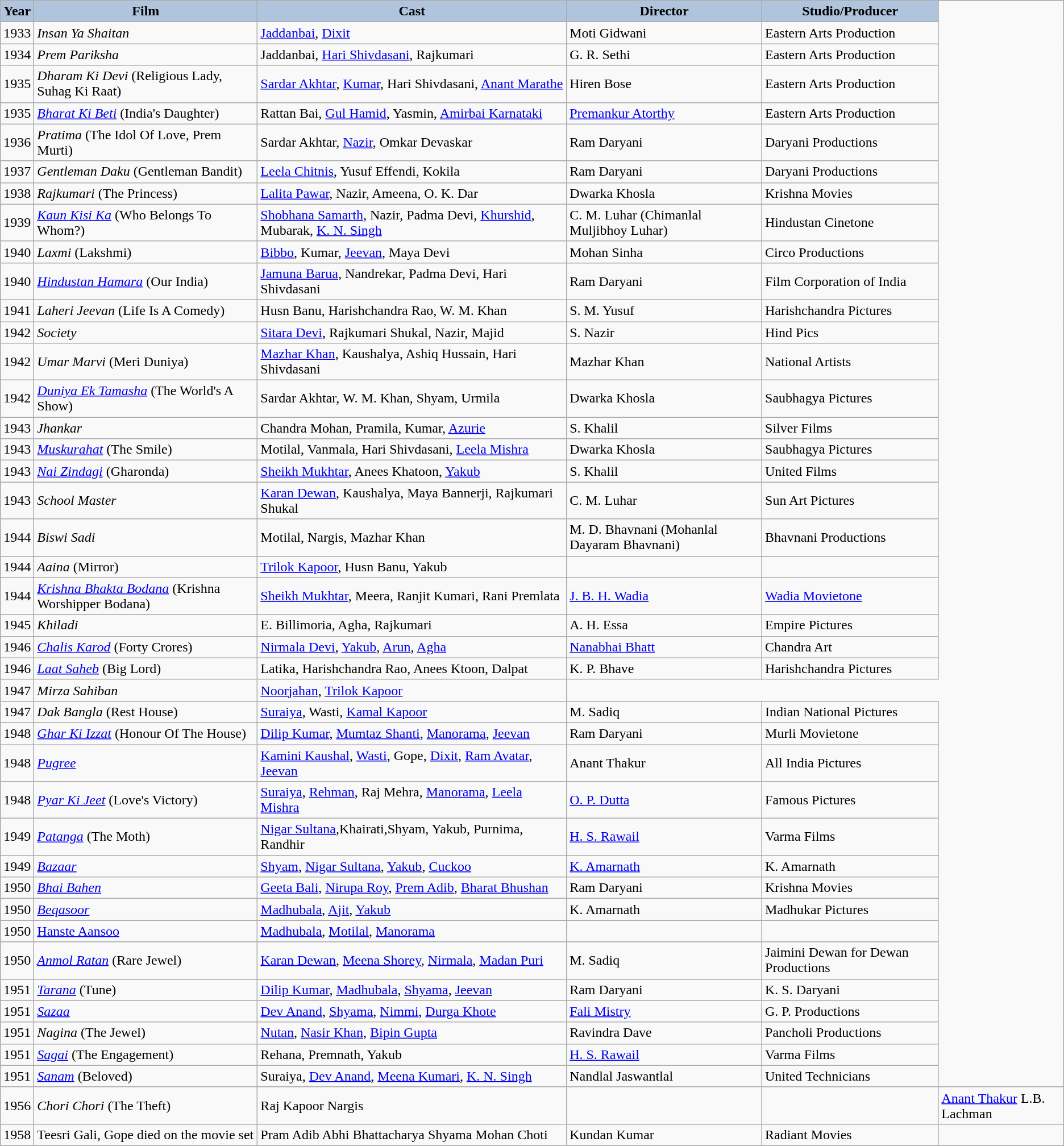<table class="wikitable" style="font-size:100%">
<tr>
<th style="background:#B0C4DE;">Year</th>
<th style="background:#B0C4DE;">Film</th>
<th style="background:#B0C4DE;">Cast</th>
<th style="background:#B0C4DE;">Director</th>
<th style="background:#B0C4DE;">Studio/Producer</th>
</tr>
<tr>
<td>1933</td>
<td><em>Insan Ya Shaitan</em></td>
<td><a href='#'>Jaddanbai</a>, <a href='#'>Dixit</a></td>
<td>Moti Gidwani</td>
<td>Eastern Arts Production</td>
</tr>
<tr>
<td>1934</td>
<td><em>Prem Pariksha</em></td>
<td>Jaddanbai, <a href='#'>Hari Shivdasani</a>, Rajkumari</td>
<td>G. R. Sethi</td>
<td>Eastern Arts Production</td>
</tr>
<tr>
<td>1935</td>
<td><em>Dharam Ki Devi</em> (Religious Lady, Suhag Ki Raat)</td>
<td><a href='#'>Sardar Akhtar</a>, <a href='#'>Kumar</a>, Hari Shivdasani, <a href='#'>Anant Marathe</a></td>
<td>Hiren Bose</td>
<td>Eastern Arts Production</td>
</tr>
<tr>
<td>1935</td>
<td><em><a href='#'>Bharat Ki Beti</a></em> (India's Daughter)</td>
<td>Rattan Bai, <a href='#'>Gul Hamid</a>, Yasmin, <a href='#'>Amirbai Karnataki</a></td>
<td><a href='#'>Premankur Atorthy</a></td>
<td>Eastern Arts Production</td>
</tr>
<tr>
<td>1936</td>
<td><em>Pratima</em> (The Idol Of Love, Prem Murti)</td>
<td>Sardar Akhtar, <a href='#'>Nazir</a>, Omkar Devaskar</td>
<td>Ram Daryani</td>
<td>Daryani Productions</td>
</tr>
<tr>
<td>1937</td>
<td><em>Gentleman Daku</em> (Gentleman Bandit)</td>
<td><a href='#'>Leela Chitnis</a>, Yusuf Effendi, Kokila</td>
<td>Ram Daryani</td>
<td>Daryani Productions</td>
</tr>
<tr>
<td>1938</td>
<td><em>Rajkumari</em> (The Princess)</td>
<td><a href='#'>Lalita Pawar</a>, Nazir, Ameena, O. K. Dar</td>
<td>Dwarka Khosla</td>
<td>Krishna Movies</td>
</tr>
<tr>
<td>1939</td>
<td><em><a href='#'>Kaun Kisi Ka</a></em> (Who Belongs To Whom?)</td>
<td><a href='#'>Shobhana Samarth</a>, Nazir, Padma Devi, <a href='#'>Khurshid</a>, Mubarak, <a href='#'>K. N. Singh</a></td>
<td>C. M. Luhar (Chimanlal Muljibhoy Luhar)</td>
<td>Hindustan Cinetone</td>
</tr>
<tr>
<td>1940</td>
<td><em>Laxmi</em> (Lakshmi)</td>
<td><a href='#'>Bibbo</a>, Kumar, <a href='#'>Jeevan</a>, Maya Devi</td>
<td>Mohan Sinha</td>
<td>Circo Productions</td>
</tr>
<tr>
<td>1940</td>
<td><em><a href='#'>Hindustan Hamara</a></em> (Our India)</td>
<td><a href='#'>Jamuna Barua</a>, Nandrekar, Padma Devi, Hari Shivdasani</td>
<td>Ram Daryani</td>
<td>Film Corporation of India</td>
</tr>
<tr>
<td>1941</td>
<td><em>Laheri Jeevan</em> (Life Is A Comedy)</td>
<td>Husn Banu, Harishchandra Rao, W. M. Khan</td>
<td>S. M. Yusuf</td>
<td>Harishchandra Pictures</td>
</tr>
<tr>
<td>1942</td>
<td><em>Society</em></td>
<td><a href='#'>Sitara Devi</a>, Rajkumari Shukal, Nazir, Majid</td>
<td>S. Nazir</td>
<td>Hind Pics</td>
</tr>
<tr>
<td>1942</td>
<td><em>Umar Marvi</em> (Meri Duniya)</td>
<td><a href='#'>Mazhar Khan</a>, Kaushalya, Ashiq Hussain, Hari Shivdasani</td>
<td>Mazhar Khan</td>
<td>National Artists</td>
</tr>
<tr>
<td>1942</td>
<td><em><a href='#'>Duniya Ek Tamasha</a></em> (The World's A Show)</td>
<td>Sardar Akhtar, W. M. Khan, Shyam, Urmila</td>
<td>Dwarka Khosla</td>
<td>Saubhagya Pictures</td>
</tr>
<tr>
<td>1943</td>
<td><em>Jhankar</em></td>
<td>Chandra Mohan, Pramila, Kumar, <a href='#'>Azurie</a></td>
<td>S. Khalil</td>
<td>Silver Films</td>
</tr>
<tr>
<td>1943</td>
<td><em><a href='#'>Muskurahat</a></em> (The Smile)</td>
<td>Motilal, Vanmala, Hari Shivdasani, <a href='#'>Leela Mishra</a></td>
<td>Dwarka Khosla</td>
<td>Saubhagya Pictures</td>
</tr>
<tr>
<td>1943</td>
<td><em><a href='#'>Nai Zindagi</a></em> (Gharonda)</td>
<td><a href='#'>Sheikh Mukhtar</a>, Anees Khatoon, <a href='#'>Yakub</a></td>
<td>S. Khalil</td>
<td>United Films</td>
</tr>
<tr>
<td>1943</td>
<td><em>School Master</em></td>
<td><a href='#'>Karan Dewan</a>, Kaushalya, Maya Bannerji, Rajkumari Shukal</td>
<td>C. M. Luhar</td>
<td>Sun Art Pictures</td>
</tr>
<tr>
<td>1944</td>
<td><em>Biswi Sadi</em></td>
<td>Motilal, Nargis, Mazhar Khan</td>
<td>M. D. Bhavnani (Mohanlal Dayaram Bhavnani)</td>
<td>Bhavnani Productions</td>
</tr>
<tr>
<td>1944</td>
<td><em>Aaina</em> (Mirror)</td>
<td><a href='#'>Trilok Kapoor</a>, Husn Banu, Yakub</td>
<td></td>
<td></td>
</tr>
<tr>
<td>1944</td>
<td><em><a href='#'>Krishna Bhakta Bodana</a></em> (Krishna Worshipper Bodana)</td>
<td><a href='#'>Sheikh Mukhtar</a>, Meera, Ranjit Kumari, Rani Premlata</td>
<td><a href='#'>J. B. H. Wadia</a></td>
<td><a href='#'>Wadia Movietone</a></td>
</tr>
<tr>
<td>1945</td>
<td><em>Khiladi</em></td>
<td>E. Billimoria, Agha, Rajkumari</td>
<td>A. H. Essa</td>
<td>Empire Pictures</td>
</tr>
<tr>
<td>1946</td>
<td><em><a href='#'>Chalis Karod</a></em> (Forty Crores)</td>
<td><a href='#'>Nirmala Devi</a>, <a href='#'>Yakub</a>, <a href='#'>Arun</a>, <a href='#'>Agha</a></td>
<td><a href='#'>Nanabhai Bhatt</a></td>
<td>Chandra Art</td>
</tr>
<tr>
<td>1946</td>
<td><em><a href='#'>Laat Saheb</a></em> (Big Lord)</td>
<td>Latika, Harishchandra Rao, Anees Ktoon, Dalpat</td>
<td>K. P. Bhave</td>
<td>Harishchandra Pictures</td>
</tr>
<tr>
<td>1947</td>
<td><em>Mirza Sahiban</em></td>
<td><a href='#'>Noorjahan</a>, <a href='#'>Trilok Kapoor</a></td>
</tr>
<tr>
<td>1947</td>
<td><em>Dak Bangla</em> (Rest House)</td>
<td><a href='#'>Suraiya</a>, Wasti, <a href='#'>Kamal Kapoor</a></td>
<td>M. Sadiq</td>
<td>Indian National Pictures</td>
</tr>
<tr>
<td>1948</td>
<td><em><a href='#'>Ghar Ki Izzat</a></em> (Honour Of The House)</td>
<td><a href='#'>Dilip Kumar</a>, <a href='#'>Mumtaz Shanti</a>, <a href='#'>Manorama</a>, <a href='#'>Jeevan</a></td>
<td>Ram Daryani</td>
<td>Murli Movietone</td>
</tr>
<tr>
<td>1948</td>
<td><em><a href='#'>Pugree</a></em></td>
<td><a href='#'>Kamini Kaushal</a>, <a href='#'>Wasti</a>, Gope, <a href='#'>Dixit</a>, <a href='#'>Ram Avatar</a>, <a href='#'>Jeevan</a></td>
<td>Anant Thakur</td>
<td>All India Pictures</td>
</tr>
<tr>
<td>1948</td>
<td><em><a href='#'>Pyar Ki Jeet</a></em> (Love's Victory)</td>
<td><a href='#'>Suraiya</a>, <a href='#'>Rehman</a>, Raj Mehra, <a href='#'>Manorama</a>, <a href='#'>Leela Mishra</a></td>
<td><a href='#'>O. P. Dutta</a></td>
<td>Famous Pictures</td>
</tr>
<tr>
<td>1949</td>
<td><em><a href='#'>Patanga</a></em> (The Moth)</td>
<td><a href='#'>Nigar Sultana</a>,Khairati,Shyam, Yakub, Purnima, Randhir</td>
<td><a href='#'>H. S. Rawail</a></td>
<td>Varma Films</td>
</tr>
<tr>
<td>1949</td>
<td><em><a href='#'>Bazaar</a></em></td>
<td><a href='#'>Shyam</a>, <a href='#'>Nigar Sultana</a>, <a href='#'>Yakub</a>, <a href='#'>Cuckoo</a></td>
<td><a href='#'>K. Amarnath</a></td>
<td>K. Amarnath</td>
</tr>
<tr>
<td>1950</td>
<td><em><a href='#'>Bhai Bahen</a></em></td>
<td><a href='#'>Geeta Bali</a>, <a href='#'>Nirupa Roy</a>, <a href='#'>Prem Adib</a>, <a href='#'>Bharat Bhushan</a></td>
<td>Ram Daryani</td>
<td>Krishna Movies</td>
</tr>
<tr>
<td>1950</td>
<td><em><a href='#'>Beqasoor</a></em></td>
<td><a href='#'>Madhubala</a>, <a href='#'>Ajit</a>, <a href='#'>Yakub</a></td>
<td>K. Amarnath</td>
<td>Madhukar Pictures</td>
</tr>
<tr>
<td>1950</td>
<td><a href='#'>Hanste Aansoo</a></td>
<td><a href='#'>Madhubala</a>, <a href='#'>Motilal</a>, <a href='#'>Manorama</a></td>
<td></td>
<td></td>
</tr>
<tr>
<td>1950</td>
<td><em><a href='#'>Anmol Ratan</a></em> (Rare Jewel)</td>
<td><a href='#'>Karan Dewan</a>, <a href='#'>Meena Shorey</a>, <a href='#'>Nirmala</a>, <a href='#'>Madan Puri</a></td>
<td>M. Sadiq</td>
<td>Jaimini Dewan for Dewan Productions</td>
</tr>
<tr>
<td>1951</td>
<td><em><a href='#'>Tarana</a></em> (Tune)</td>
<td><a href='#'>Dilip Kumar</a>, <a href='#'>Madhubala</a>, <a href='#'>Shyama</a>, <a href='#'>Jeevan</a></td>
<td>Ram Daryani</td>
<td>K. S. Daryani</td>
</tr>
<tr>
<td>1951</td>
<td><em><a href='#'>Sazaa</a></em></td>
<td><a href='#'>Dev Anand</a>, <a href='#'>Shyama</a>, <a href='#'>Nimmi</a>, <a href='#'>Durga Khote</a></td>
<td><a href='#'>Fali Mistry</a></td>
<td>G. P. Productions</td>
</tr>
<tr>
<td>1951</td>
<td><em>Nagina</em> (The Jewel)</td>
<td><a href='#'>Nutan</a>, <a href='#'>Nasir Khan</a>, <a href='#'>Bipin Gupta</a></td>
<td>Ravindra Dave</td>
<td>Pancholi Productions</td>
</tr>
<tr>
<td>1951</td>
<td><em><a href='#'>Sagai</a></em> (The Engagement)</td>
<td>Rehana, Premnath, Yakub</td>
<td><a href='#'>H. S. Rawail</a></td>
<td>Varma Films</td>
</tr>
<tr>
<td>1951</td>
<td><em><a href='#'>Sanam</a></em> (Beloved)</td>
<td>Suraiya, <a href='#'>Dev Anand</a>, <a href='#'>Meena Kumari</a>, <a href='#'>K. N. Singh</a></td>
<td>Nandlal Jaswantlal</td>
<td>United Technicians</td>
</tr>
<tr>
<td>1956</td>
<td><em>Chori Chori</em> (The Theft)</td>
<td>Raj Kapoor Nargis</td>
<td></td>
<td></td>
<td><a href='#'>Anant Thakur</a> L.B. Lachman</td>
</tr>
<tr>
<td>1958</td>
<td>Teesri Gali, Gope died on the movie set</td>
<td>Pram Adib Abhi Bhattacharya Shyama Mohan Choti</td>
<td>Kundan Kumar</td>
<td>Radiant Movies</td>
</tr>
</table>
